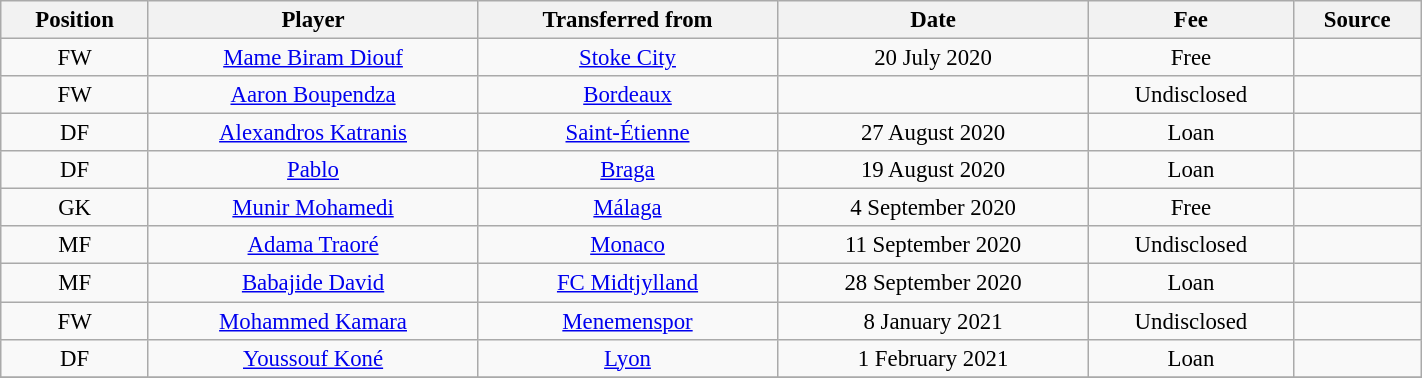<table class="wikitable sortable" style="width:75%; font-size:95%; text-align:center;">
<tr>
<th>Position</th>
<th>Player</th>
<th>Transferred from</th>
<th>Date</th>
<th>Fee</th>
<th>Source</th>
</tr>
<tr>
<td>FW</td>
<td> <a href='#'>Mame Biram Diouf</a></td>
<td> <a href='#'>Stoke City</a></td>
<td>20 July 2020</td>
<td>Free</td>
<td></td>
</tr>
<tr>
<td>FW</td>
<td> <a href='#'>Aaron Boupendza</a></td>
<td> <a href='#'>Bordeaux</a></td>
<td></td>
<td>Undisclosed</td>
<td></td>
</tr>
<tr>
<td>DF</td>
<td> <a href='#'>Alexandros Katranis</a></td>
<td> <a href='#'>Saint-Étienne</a></td>
<td>27 August 2020</td>
<td>Loan</td>
<td></td>
</tr>
<tr>
<td>DF</td>
<td> <a href='#'>Pablo</a></td>
<td> <a href='#'>Braga</a></td>
<td>19 August 2020</td>
<td>Loan</td>
<td></td>
</tr>
<tr>
<td>GK</td>
<td> <a href='#'>Munir Mohamedi</a></td>
<td> <a href='#'>Málaga</a></td>
<td>4 September 2020</td>
<td>Free</td>
<td></td>
</tr>
<tr>
<td>MF</td>
<td> <a href='#'>Adama Traoré</a></td>
<td> <a href='#'>Monaco</a></td>
<td>11 September 2020</td>
<td>Undisclosed</td>
<td></td>
</tr>
<tr>
<td>MF</td>
<td> <a href='#'>Babajide David</a></td>
<td> <a href='#'>FC Midtjylland</a></td>
<td>28 September 2020</td>
<td>Loan</td>
<td></td>
</tr>
<tr>
<td>FW</td>
<td> <a href='#'>Mohammed Kamara</a></td>
<td> <a href='#'>Menemenspor</a></td>
<td>8 January 2021</td>
<td>Undisclosed</td>
<td></td>
</tr>
<tr>
<td>DF</td>
<td> <a href='#'>Youssouf Koné</a></td>
<td> <a href='#'>Lyon</a></td>
<td>1 February 2021</td>
<td>Loan</td>
<td></td>
</tr>
<tr>
</tr>
</table>
